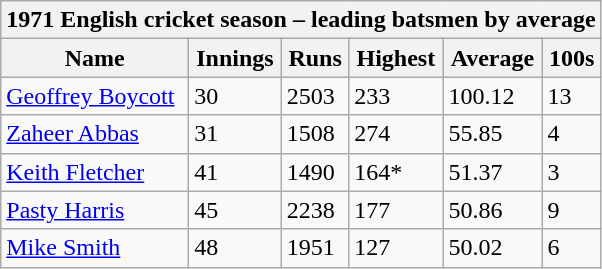<table class="wikitable">
<tr>
<th bgcolor="#efefef" colspan="7">1971 English cricket season – leading batsmen by average</th>
</tr>
<tr bgcolor="#efefef">
<th>Name</th>
<th>Innings</th>
<th>Runs</th>
<th>Highest</th>
<th>Average</th>
<th>100s</th>
</tr>
<tr>
<td><a href='#'>Geoffrey Boycott</a></td>
<td>30</td>
<td>2503</td>
<td>233</td>
<td>100.12</td>
<td>13</td>
</tr>
<tr>
<td><a href='#'>Zaheer Abbas</a></td>
<td>31</td>
<td>1508</td>
<td>274</td>
<td>55.85</td>
<td>4</td>
</tr>
<tr>
<td><a href='#'>Keith Fletcher</a></td>
<td>41</td>
<td>1490</td>
<td>164*</td>
<td>51.37</td>
<td>3</td>
</tr>
<tr>
<td><a href='#'>Pasty Harris</a></td>
<td>45</td>
<td>2238</td>
<td>177</td>
<td>50.86</td>
<td>9</td>
</tr>
<tr>
<td><a href='#'>Mike Smith</a></td>
<td>48</td>
<td>1951</td>
<td>127</td>
<td>50.02</td>
<td>6</td>
</tr>
</table>
